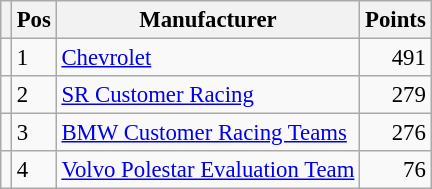<table class="wikitable" style="font-size: 95%;">
<tr>
<th></th>
<th>Pos</th>
<th>Manufacturer</th>
<th>Points</th>
</tr>
<tr>
<td align="left"></td>
<td>1</td>
<td> <a href='#'>Chevrolet</a></td>
<td align="right">491</td>
</tr>
<tr>
<td align="left"></td>
<td>2</td>
<td> <a href='#'>SR Customer Racing</a></td>
<td align="right">279</td>
</tr>
<tr>
<td align="left"></td>
<td>3</td>
<td> <a href='#'>BMW Customer Racing Teams</a></td>
<td align="right">276</td>
</tr>
<tr>
<td align="left"></td>
<td>4</td>
<td> <a href='#'>Volvo Polestar Evaluation Team</a></td>
<td align="right">76</td>
</tr>
</table>
